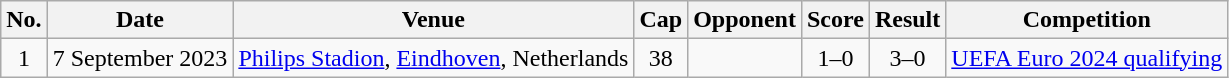<table class="wikitable sortable">
<tr>
<th scope=col>No.</th>
<th scope=col>Date</th>
<th scope=col>Venue</th>
<th scope=col>Cap</th>
<th scope=col>Opponent</th>
<th scope=col>Score</th>
<th scope=col>Result</th>
<th scope=col>Competition</th>
</tr>
<tr>
<td align=center>1</td>
<td>7 September 2023</td>
<td><a href='#'>Philips Stadion</a>, <a href='#'>Eindhoven</a>, Netherlands</td>
<td align=center>38</td>
<td></td>
<td align=center>1–0</td>
<td align=center>3–0</td>
<td><a href='#'>UEFA Euro 2024 qualifying</a></td>
</tr>
</table>
